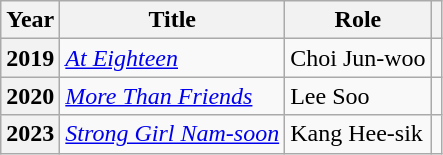<table class="wikitable plainrowheaders">
<tr>
<th scope="col">Year</th>
<th scope="col">Title</th>
<th scope="col">Role</th>
<th scope="col" class="unsortable"></th>
</tr>
<tr>
<th scope="row">2019</th>
<td><em><a href='#'>At Eighteen</a></em></td>
<td>Choi Jun-woo</td>
<td></td>
</tr>
<tr>
<th scope="row">2020</th>
<td><em><a href='#'>More Than Friends</a></em></td>
<td>Lee Soo</td>
<td></td>
</tr>
<tr>
<th scope="row">2023</th>
<td><em><a href='#'>Strong Girl Nam-soon</a></em></td>
<td>Kang Hee-sik</td>
<td></td>
</tr>
</table>
